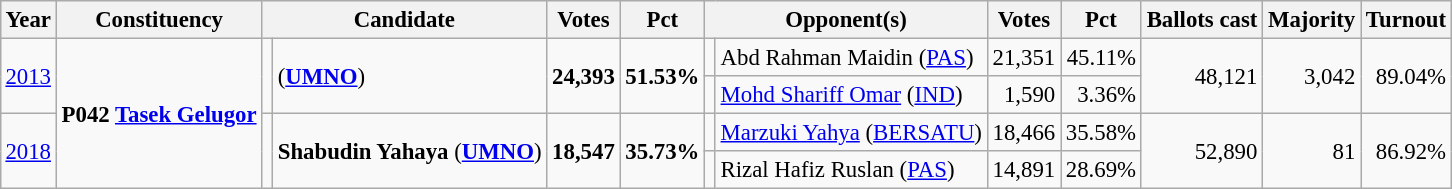<table class="wikitable" style="margin:0.5em ; font-size:95%">
<tr>
<th>Year</th>
<th>Constituency</th>
<th colspan="2">Candidate</th>
<th>Votes</th>
<th>Pct</th>
<th colspan=2>Opponent(s)</th>
<th>Votes</th>
<th>Pct</th>
<th>Ballots cast</th>
<th>Majority</th>
<th>Turnout</th>
</tr>
<tr>
<td rowspan=2><a href='#'>2013</a></td>
<td rowspan="4"><strong>P042 <a href='#'>Tasek Gelugor</a></strong></td>
<td rowspan=2 ></td>
<td rowspan=2> (<a href='#'><strong>UMNO</strong></a>)</td>
<td rowspan=2 align="right"><strong>24,393</strong></td>
<td rowspan=2 align="right"><strong>51.53%</strong></td>
<td></td>
<td>Abd Rahman Maidin (<a href='#'>PAS</a>)</td>
<td align="right">21,351</td>
<td align="right">45.11%</td>
<td rowspan=2 align="right">48,121</td>
<td rowspan=2 align="right">3,042</td>
<td rowspan=2 align="right">89.04%</td>
</tr>
<tr>
<td></td>
<td><a href='#'>Mohd Shariff Omar</a> (<a href='#'>IND</a>)</td>
<td align="right">1,590</td>
<td align="right">3.36%</td>
</tr>
<tr>
<td rowspan=2><a href='#'>2018</a></td>
<td rowspan=2 ></td>
<td rowspan=2><strong>Shabudin Yahaya</strong> (<a href='#'><strong>UMNO</strong></a>)</td>
<td rowspan=2 align="right"><strong>18,547</strong></td>
<td rowspan=2 align="right"><strong>35.73%</strong></td>
<td></td>
<td><a href='#'>Marzuki Yahya</a> (<a href='#'>BERSATU</a>)</td>
<td align="right">18,466</td>
<td align="right">35.58%</td>
<td rowspan=2 align="right">52,890</td>
<td rowspan=2 align="right">81</td>
<td rowspan=2 align="right">86.92%</td>
</tr>
<tr>
<td></td>
<td>Rizal Hafiz Ruslan (<a href='#'>PAS</a>)</td>
<td align="right">14,891</td>
<td align="right">28.69%</td>
</tr>
</table>
